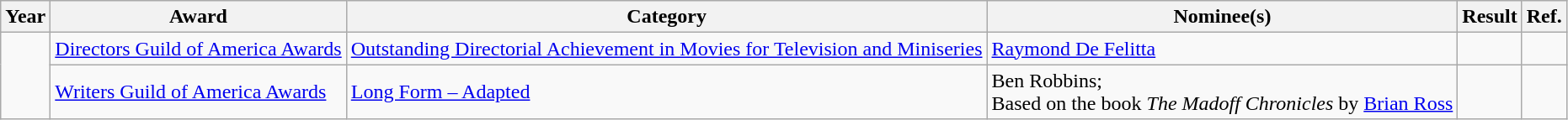<table class="wikitable sortable">
<tr>
<th>Year</th>
<th>Award</th>
<th>Category</th>
<th>Nominee(s)</th>
<th>Result</th>
<th>Ref.</th>
</tr>
<tr>
<td rowspan="2"></td>
<td><a href='#'>Directors Guild of America Awards</a></td>
<td><a href='#'>Outstanding Directorial Achievement in Movies for Television and Miniseries</a></td>
<td><a href='#'>Raymond De Felitta</a></td>
<td></td>
<td align="center"></td>
</tr>
<tr>
<td><a href='#'>Writers Guild of America Awards</a></td>
<td><a href='#'>Long Form – Adapted</a></td>
<td>Ben Robbins; <br> Based on the book <em>The Madoff Chronicles</em> by <a href='#'>Brian Ross</a></td>
<td></td>
<td align="center"></td>
</tr>
</table>
